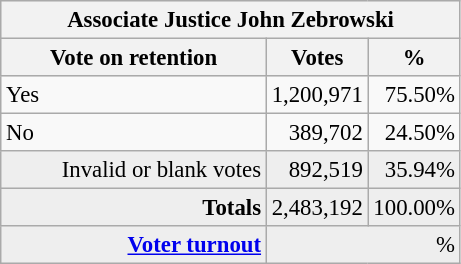<table class="wikitable" style="font-size: 95%;">
<tr style="background-color:#E9E9E9">
<th colspan=7>Associate Justice John Zebrowski</th>
</tr>
<tr style="background-color:#E9E9E9">
<th style="width: 170px">Vote on retention</th>
<th style="width: 50px">Votes</th>
<th style="width: 40px">%</th>
</tr>
<tr>
<td>Yes</td>
<td align="right">1,200,971</td>
<td align="right">75.50%</td>
</tr>
<tr>
<td>No</td>
<td align="right">389,702</td>
<td align="right">24.50%</td>
</tr>
<tr style="background-color:#EEEEEE">
<td align="right">Invalid or blank votes</td>
<td align="right">892,519</td>
<td align="right">35.94%</td>
</tr>
<tr style="background-color:#EEEEEE">
<td colspan="1" align="right"><strong>Totals</strong></td>
<td align="right">2,483,192</td>
<td align="right">100.00%</td>
</tr>
<tr style="background-color:#EEEEEE">
<td align="right"><strong><a href='#'>Voter turnout</a></strong></td>
<td colspan="2" align="right">%</td>
</tr>
</table>
